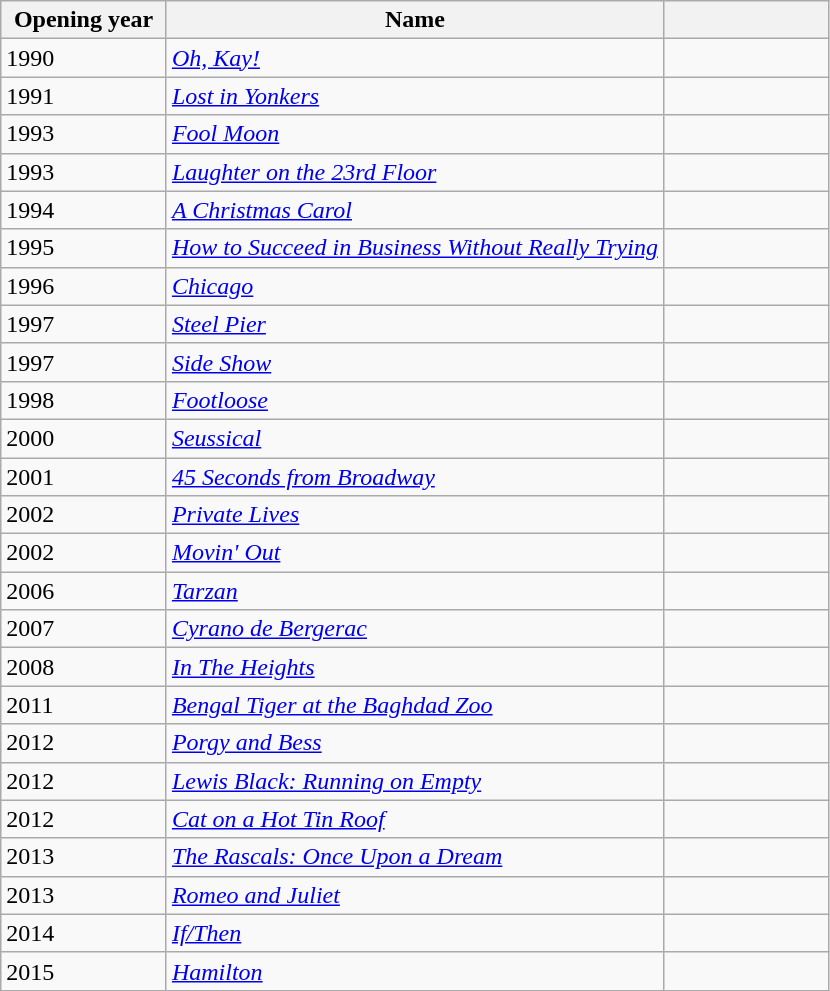<table class="wikitable sortable collapsible">
<tr>
<th width=20% scope="col">Opening year</th>
<th width=60% scope="col">Name</th>
<th width=20% scope="col" class="unsortable"></th>
</tr>
<tr>
<td>1990</td>
<td><em><a href='#'>Oh, Kay!</a></em></td>
<td></td>
</tr>
<tr>
<td>1991</td>
<td><em><a href='#'>Lost in Yonkers</a></em></td>
<td></td>
</tr>
<tr>
<td>1993</td>
<td><em><a href='#'>Fool Moon</a></em></td>
<td></td>
</tr>
<tr>
<td>1993</td>
<td><em><a href='#'>Laughter on the 23rd Floor</a></em></td>
<td></td>
</tr>
<tr>
<td>1994</td>
<td><em><a href='#'>A Christmas Carol</a></em></td>
<td></td>
</tr>
<tr>
<td>1995</td>
<td><em><a href='#'>How to Succeed in Business Without Really Trying</a></em></td>
<td></td>
</tr>
<tr>
<td>1996</td>
<td><em><a href='#'>Chicago</a></em></td>
<td></td>
</tr>
<tr>
<td>1997</td>
<td><em><a href='#'>Steel Pier</a></em></td>
<td></td>
</tr>
<tr>
<td>1997</td>
<td><em><a href='#'>Side Show</a></em></td>
<td></td>
</tr>
<tr>
<td>1998</td>
<td><em><a href='#'>Footloose</a></em></td>
<td></td>
</tr>
<tr>
<td>2000</td>
<td><em><a href='#'>Seussical</a></em></td>
<td></td>
</tr>
<tr>
<td>2001</td>
<td><em><a href='#'>45 Seconds from Broadway</a></em></td>
<td></td>
</tr>
<tr>
<td>2002</td>
<td><em><a href='#'>Private Lives</a></em></td>
<td></td>
</tr>
<tr>
<td>2002</td>
<td><em><a href='#'>Movin' Out</a></em></td>
<td></td>
</tr>
<tr>
<td>2006</td>
<td><em><a href='#'>Tarzan</a></em></td>
<td></td>
</tr>
<tr>
<td>2007</td>
<td><em><a href='#'>Cyrano de Bergerac</a></em></td>
<td></td>
</tr>
<tr>
<td>2008</td>
<td><em><a href='#'>In The Heights</a></em></td>
<td></td>
</tr>
<tr>
<td>2011</td>
<td><em><a href='#'>Bengal Tiger at the Baghdad Zoo</a></em></td>
<td></td>
</tr>
<tr>
<td>2012</td>
<td><em><a href='#'>Porgy and Bess</a></em></td>
<td></td>
</tr>
<tr>
<td>2012</td>
<td><em><a href='#'>Lewis Black: Running on Empty</a></em></td>
<td></td>
</tr>
<tr>
<td>2012</td>
<td><em><a href='#'>Cat on a Hot Tin Roof</a></em></td>
<td></td>
</tr>
<tr>
<td>2013</td>
<td><em><a href='#'>The Rascals: Once Upon a Dream</a></em></td>
<td></td>
</tr>
<tr>
<td>2013</td>
<td><em><a href='#'>Romeo and Juliet</a></em></td>
<td></td>
</tr>
<tr>
<td>2014</td>
<td><em><a href='#'>If/Then</a></em></td>
<td></td>
</tr>
<tr>
<td>2015</td>
<td><em><a href='#'>Hamilton</a></em></td>
<td></td>
</tr>
</table>
